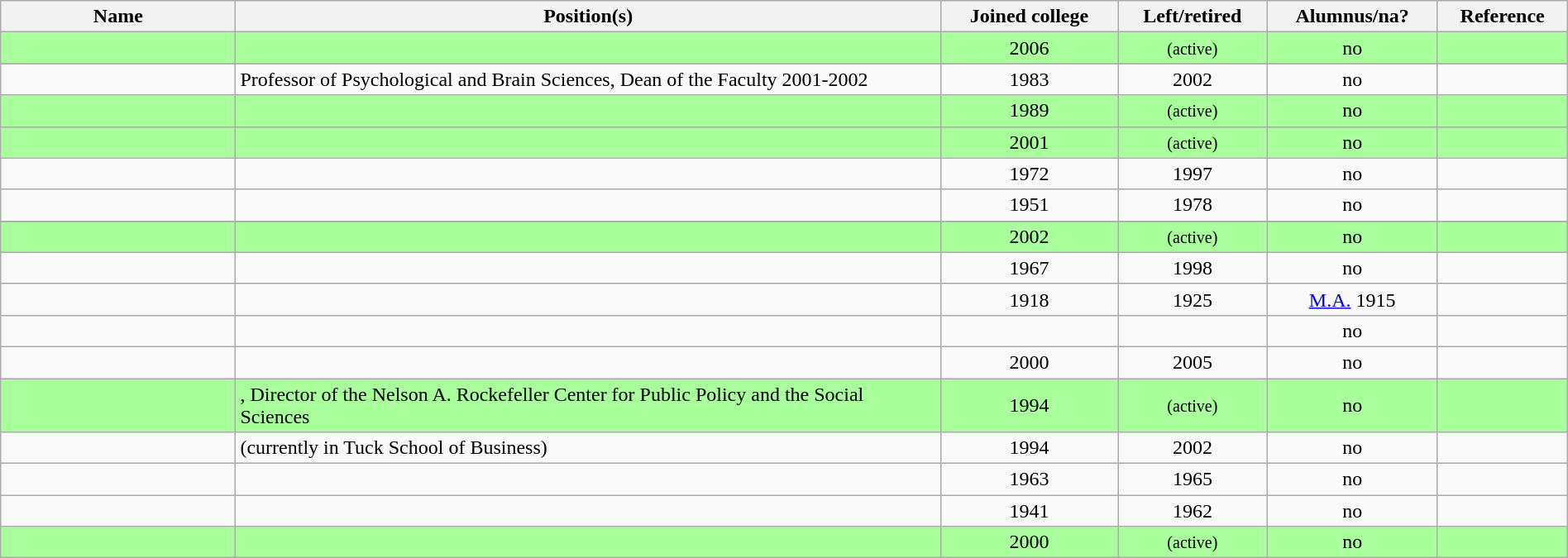<table class="wikitable sortable" style="width:100%">
<tr>
<th width="15%">Name</th>
<th width="45%">Position(s)</th>
<th width="*">Joined college</th>
<th width="*">Left/retired</th>
<th width="*">Alumnus/na?</th>
<th width="*" class="unsortable">Reference</th>
</tr>
<tr style="background:#A8FF9C">
<td></td>
<td></td>
<td style="text-align:center">2006</td>
<td style="text-align:center"><small>(active)</small></td>
<td style="text-align:center">no</td>
<td style="text-align:center"></td>
</tr>
<tr>
</tr>
<tr>
<td></td>
<td>Professor of Psychological and Brain Sciences, Dean of the Faculty 2001-2002</td>
<td style="text-align:center">1983</td>
<td style="text-align:center">2002</td>
<td style="text-align:center">no</td>
<td style="text-align:center"></td>
</tr>
<tr style="background:#A8FF9C">
<td></td>
<td></td>
<td style="text-align:center">1989</td>
<td style="text-align:center"><small>(active)</small></td>
<td style="text-align:center">no</td>
<td style="text-align:center"></td>
</tr>
<tr style="background:#A8FF9C">
<td></td>
<td></td>
<td style="text-align:center">2001</td>
<td style="text-align:center"><small>(active)</small></td>
<td style="text-align:center">no</td>
<td style="text-align:center"></td>
</tr>
<tr>
<td></td>
<td></td>
<td style="text-align:center">1972</td>
<td style="text-align:center">1997</td>
<td style="text-align:center">no</td>
<td style="text-align:center"></td>
</tr>
<tr>
<td></td>
<td></td>
<td style="text-align:center">1951</td>
<td style="text-align:center">1978</td>
<td style="text-align:center">no</td>
<td style="text-align:center"></td>
</tr>
<tr>
</tr>
<tr style="background:#A8FF9C">
<td></td>
<td></td>
<td style="text-align:center">2002</td>
<td style="text-align:center"><small>(active)</small></td>
<td style="text-align:center">no</td>
<td style="text-align:center"></td>
</tr>
<tr>
<td></td>
<td></td>
<td style="text-align:center">1967</td>
<td style="text-align:center">1998</td>
<td style="text-align:center">no</td>
<td style="text-align:center"></td>
</tr>
<tr>
<td></td>
<td></td>
<td style="text-align:center">1918</td>
<td style="text-align:center">1925</td>
<td style="text-align:center"><a href='#'>M.A.</a> 1915</td>
<td style="text-align:center"></td>
</tr>
<tr>
<td></td>
<td></td>
<td style="text-align:center"></td>
<td style="text-align:center"></td>
<td style="text-align:center">no</td>
<td style="text-align:center"></td>
</tr>
<tr>
<td></td>
<td></td>
<td style="text-align:center">2000</td>
<td style="text-align:center">2005</td>
<td style="text-align:center">no</td>
<td style="text-align:center"></td>
</tr>
<tr style="background:#A8FF9C">
<td></td>
<td>, Director of the Nelson A. Rockefeller Center for Public Policy and the Social Sciences</td>
<td style="text-align:center">1994</td>
<td style="text-align:center"><small>(active)</small></td>
<td style="text-align:center">no</td>
<td style="text-align:center"></td>
</tr>
<tr>
<td></td>
<td> (currently in Tuck School of Business)</td>
<td style="text-align:center">1994</td>
<td style="text-align:center">2002</td>
<td style="text-align:center">no</td>
<td style="text-align:center"></td>
</tr>
<tr>
<td></td>
<td></td>
<td style="text-align:center">1963</td>
<td style="text-align:center">1965</td>
<td style="text-align:center">no</td>
<td style="text-align:center"></td>
</tr>
<tr>
<td></td>
<td></td>
<td style="text-align:center">1941</td>
<td style="text-align:center">1962</td>
<td style="text-align:center">no</td>
<td style="text-align:center"></td>
</tr>
<tr style="background:#A8FF9C">
<td></td>
<td></td>
<td style="text-align:center">2000</td>
<td style="text-align:center"><small>(active)</small></td>
<td style="text-align:center">no</td>
<td style="text-align:center"></td>
</tr>
</table>
